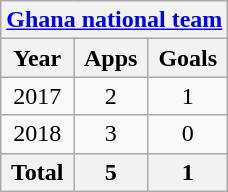<table class="wikitable" style="text-align:center">
<tr>
<th colspan=3><a href='#'>Ghana national team</a></th>
</tr>
<tr>
<th>Year</th>
<th>Apps</th>
<th>Goals</th>
</tr>
<tr>
<td>2017</td>
<td>2</td>
<td>1</td>
</tr>
<tr>
<td>2018</td>
<td>3</td>
<td>0</td>
</tr>
<tr>
<th>Total</th>
<th>5</th>
<th>1</th>
</tr>
</table>
